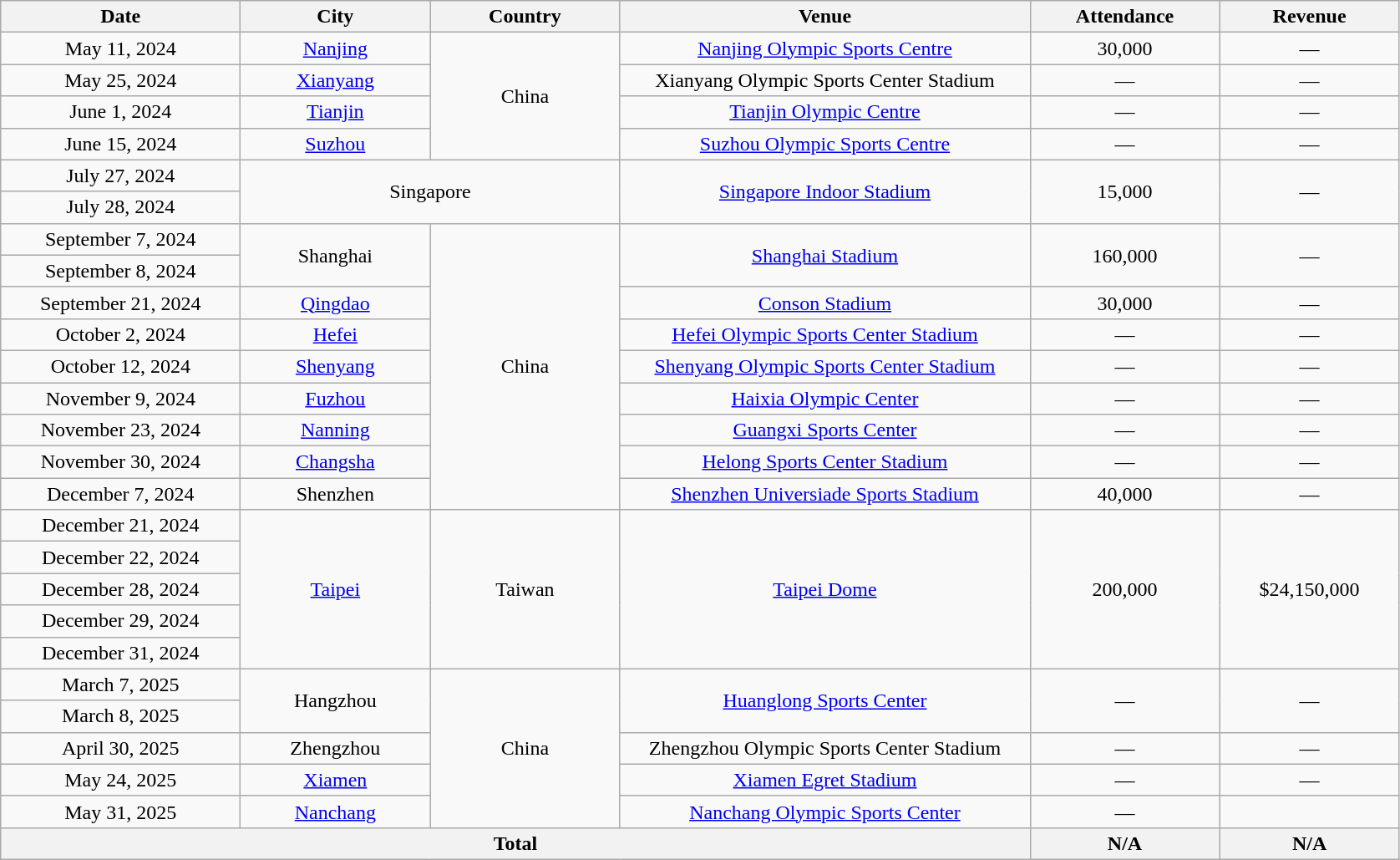<table class="wikitable plainrowheaders" style="text-align:center;">
<tr>
<th scope="col" style="width:11.5em;">Date</th>
<th scope="col" style="width:9em;">City</th>
<th scope="col" style="width:9em;">Country</th>
<th scope="col" style="width:20em;">Venue</th>
<th scope="col" style="width:9em;">Attendance</th>
<th scope="col" style="width:8.5em;">Revenue</th>
</tr>
<tr>
<td>May 11, 2024</td>
<td rowspan="1"><a href='#'>Nanjing</a></td>
<td rowspan="4">China</td>
<td rowspan="1"><a href='#'>Nanjing Olympic Sports Centre</a></td>
<td>30,000</td>
<td>—</td>
</tr>
<tr>
<td>May 25, 2024</td>
<td><a href='#'>Xianyang</a></td>
<td>Xianyang Olympic Sports Center Stadium</td>
<td>—</td>
<td>—</td>
</tr>
<tr>
<td>June 1, 2024</td>
<td><a href='#'>Tianjin</a></td>
<td><a href='#'>Tianjin Olympic Centre</a></td>
<td>—</td>
<td>—</td>
</tr>
<tr>
<td>June 15, 2024</td>
<td><a href='#'>Suzhou</a></td>
<td><a href='#'>Suzhou Olympic Sports Centre</a></td>
<td>—</td>
<td>—</td>
</tr>
<tr>
<td>July 27, 2024</td>
<td colspan="2" rowspan="2">Singapore</td>
<td rowspan="2"><a href='#'>Singapore Indoor Stadium</a></td>
<td rowspan="2">15,000</td>
<td rowspan="2">—</td>
</tr>
<tr>
<td>July 28, 2024</td>
</tr>
<tr>
<td>September 7, 2024</td>
<td rowspan="2">Shanghai</td>
<td rowspan="9">China</td>
<td rowspan="2"><a href='#'>Shanghai Stadium</a></td>
<td rowspan="2">160,000</td>
<td rowspan="2">—</td>
</tr>
<tr>
<td>September 8, 2024</td>
</tr>
<tr>
<td>September 21, 2024</td>
<td><a href='#'>Qingdao</a></td>
<td><a href='#'>Conson Stadium</a></td>
<td>30,000</td>
<td>—</td>
</tr>
<tr>
<td>October 2, 2024</td>
<td><a href='#'>Hefei</a></td>
<td><a href='#'>Hefei Olympic Sports Center Stadium</a></td>
<td>—</td>
<td>—</td>
</tr>
<tr>
<td>October 12, 2024</td>
<td><a href='#'>Shenyang</a></td>
<td><a href='#'>Shenyang Olympic Sports Center Stadium</a></td>
<td>—</td>
<td>—</td>
</tr>
<tr>
<td>November 9, 2024</td>
<td><a href='#'>Fuzhou</a></td>
<td><a href='#'>Haixia Olympic Center</a></td>
<td>—</td>
<td>—</td>
</tr>
<tr>
<td>November 23, 2024</td>
<td><a href='#'>Nanning</a></td>
<td><a href='#'>Guangxi Sports Center</a></td>
<td>—</td>
<td>—</td>
</tr>
<tr>
<td>November 30, 2024</td>
<td><a href='#'>Changsha</a></td>
<td><a href='#'>Helong Sports Center Stadium</a></td>
<td>—</td>
<td>—</td>
</tr>
<tr>
<td>December 7, 2024</td>
<td>Shenzhen</td>
<td><a href='#'>Shenzhen Universiade Sports Stadium</a></td>
<td>40,000</td>
<td>—</td>
</tr>
<tr>
<td>December 21, 2024</td>
<td rowspan="5"><a href='#'>Taipei</a></td>
<td rowspan="5">Taiwan</td>
<td rowspan="5"><a href='#'>Taipei Dome</a></td>
<td rowspan="5">200,000</td>
<td rowspan="5">$24,150,000</td>
</tr>
<tr>
<td>December 22, 2024</td>
</tr>
<tr>
<td>December 28, 2024</td>
</tr>
<tr>
<td>December 29, 2024</td>
</tr>
<tr>
<td>December 31, 2024</td>
</tr>
<tr>
<td>March 7, 2025</td>
<td rowspan="2">Hangzhou</td>
<td rowspan="5">China</td>
<td rowspan="2"><a href='#'>Huanglong Sports Center</a></td>
<td rowspan="2">—</td>
<td rowspan="2">—</td>
</tr>
<tr>
<td>March 8, 2025</td>
</tr>
<tr>
<td>April 30, 2025</td>
<td>Zhengzhou</td>
<td>Zhengzhou Olympic Sports Center Stadium</td>
<td>—</td>
<td>—</td>
</tr>
<tr>
<td>May 24, 2025</td>
<td><a href='#'>Xiamen</a></td>
<td><a href='#'>Xiamen Egret Stadium</a></td>
<td>—</td>
<td>—</td>
</tr>
<tr>
<td>May 31, 2025</td>
<td><a href='#'>Nanchang</a></td>
<td><a href='#'>Nanchang Olympic Sports Center</a></td>
<td>—</td>
<td></td>
</tr>
<tr>
<th colspan="4">Total</th>
<th>N/A</th>
<th>N/A</th>
</tr>
</table>
